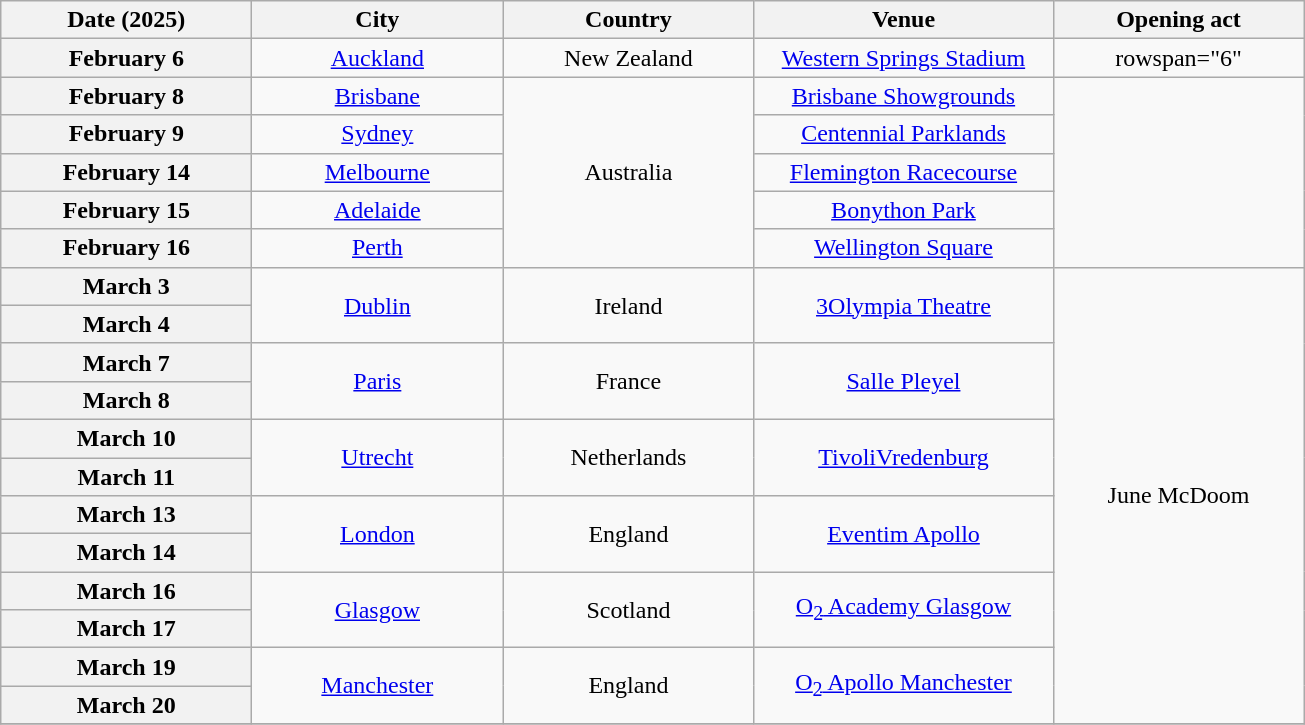<table class="wikitable plainrowheaders" style="text-align:center;">
<tr>
<th scope="col" style="width:10em;">Date (2025)</th>
<th scope="col" style="width:10em;">City</th>
<th scope="col" style="width:10em;">Country</th>
<th scope="col" style="width:12em;">Venue</th>
<th scope="col" style="width:10em;">Opening act</th>
</tr>
<tr>
<th scope="row" style="text-align:center;">February 6</th>
<td><a href='#'>Auckland</a></td>
<td>New Zealand</td>
<td><a href='#'>Western Springs Stadium</a></td>
<td>rowspan="6" </td>
</tr>
<tr>
<th scope="row" style="text-align:center;">February 8</th>
<td><a href='#'>Brisbane</a></td>
<td rowspan="5">Australia</td>
<td><a href='#'>Brisbane Showgrounds</a></td>
</tr>
<tr>
<th scope="row" style="text-align:center;">February 9</th>
<td><a href='#'>Sydney</a></td>
<td><a href='#'>Centennial Parklands</a></td>
</tr>
<tr>
<th scope="row" style="text-align:center;">February 14</th>
<td><a href='#'>Melbourne</a></td>
<td><a href='#'>Flemington Racecourse</a></td>
</tr>
<tr>
<th scope="row" style="text-align:center;">February 15</th>
<td><a href='#'>Adelaide</a></td>
<td><a href='#'>Bonython Park</a></td>
</tr>
<tr>
<th scope="row" style="text-align:center;">February 16</th>
<td><a href='#'>Perth</a></td>
<td><a href='#'>Wellington Square</a></td>
</tr>
<tr>
<th scope="row" style="text-align:center;">March 3</th>
<td rowspan="2"><a href='#'>Dublin</a></td>
<td rowspan="2">Ireland</td>
<td rowspan="2"><a href='#'>3Olympia Theatre</a></td>
<td rowspan="12">June McDoom</td>
</tr>
<tr>
<th scope="row" style="text-align:center;">March 4</th>
</tr>
<tr>
<th scope="row" style="text-align:center;">March 7</th>
<td rowspan="2"><a href='#'>Paris</a></td>
<td rowspan="2">France</td>
<td rowspan="2"><a href='#'>Salle Pleyel</a></td>
</tr>
<tr>
<th scope="row" style="text-align:center;">March 8</th>
</tr>
<tr>
<th scope="row" style="text-align:center;">March 10</th>
<td rowspan="2"><a href='#'>Utrecht</a></td>
<td rowspan="2">Netherlands</td>
<td rowspan="2"><a href='#'>TivoliVredenburg</a></td>
</tr>
<tr>
<th scope="row" style="text-align:center;">March 11</th>
</tr>
<tr>
<th scope="row" style="text-align:center;">March 13</th>
<td rowspan="2"><a href='#'>London</a></td>
<td rowspan="2">England</td>
<td rowspan="2"><a href='#'>Eventim Apollo</a></td>
</tr>
<tr>
<th scope="row" style="text-align:center;">March 14</th>
</tr>
<tr>
<th scope="row" style="text-align:center;">March 16</th>
<td rowspan="2"><a href='#'>Glasgow</a></td>
<td rowspan="2">Scotland</td>
<td rowspan="2"><a href='#'>O<sub>2</sub> Academy Glasgow</a></td>
</tr>
<tr>
<th scope="row" style="text-align:center;">March 17</th>
</tr>
<tr>
<th scope="row" style="text-align:center;">March 19</th>
<td rowspan="2"><a href='#'>Manchester</a></td>
<td rowspan="2">England</td>
<td rowspan="2"><a href='#'>O<sub>2</sub> Apollo Manchester</a></td>
</tr>
<tr>
<th scope="row" style="text-align:center;">March 20</th>
</tr>
<tr>
</tr>
</table>
